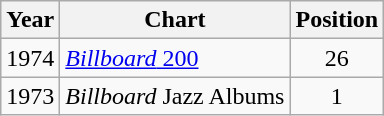<table class="wikitable">
<tr>
<th>Year</th>
<th>Chart</th>
<th>Position</th>
</tr>
<tr>
<td>1974</td>
<td><a href='#'><em>Billboard</em> 200</a></td>
<td align="center">26</td>
</tr>
<tr>
<td>1973</td>
<td><em>Billboard</em> Jazz Albums</td>
<td align="center">1</td>
</tr>
</table>
